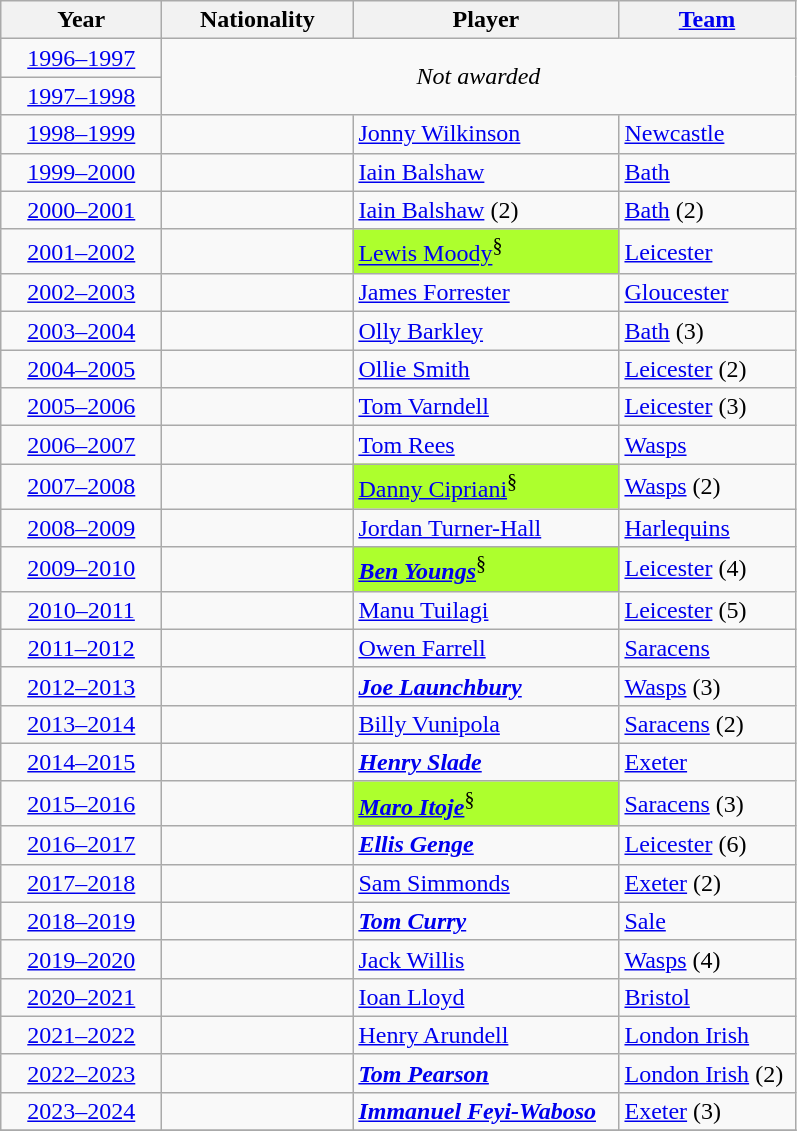<table class="wikitable">
<tr>
<th width=100>Year</th>
<th width=120>Nationality</th>
<th width=170>Player</th>
<th width=110><a href='#'>Team</a></th>
</tr>
<tr>
<td align=center><a href='#'>1996–1997</a></td>
<td rowspan="2" colspan="3" align=center><em>Not awarded</em></td>
</tr>
<tr>
<td align=center><a href='#'>1997–1998</a></td>
</tr>
<tr>
<td align=center><a href='#'>1998–1999</a></td>
<td></td>
<td><a href='#'>Jonny Wilkinson</a></td>
<td><a href='#'>Newcastle</a></td>
</tr>
<tr>
<td align=center><a href='#'>1999–2000</a></td>
<td></td>
<td><a href='#'>Iain Balshaw</a></td>
<td><a href='#'>Bath</a></td>
</tr>
<tr>
<td align=center><a href='#'>2000–2001</a></td>
<td></td>
<td><a href='#'>Iain Balshaw</a> (2)</td>
<td><a href='#'>Bath</a> (2)</td>
</tr>
<tr>
<td align=center><a href='#'>2001–2002</a></td>
<td></td>
<td style="background:#ADFF2D"><a href='#'>Lewis Moody</a><sup>§</sup></td>
<td><a href='#'>Leicester</a></td>
</tr>
<tr>
<td align=center><a href='#'>2002–2003</a></td>
<td></td>
<td><a href='#'>James Forrester</a></td>
<td><a href='#'>Gloucester</a></td>
</tr>
<tr>
<td align=center><a href='#'>2003–2004</a></td>
<td></td>
<td><a href='#'>Olly Barkley</a></td>
<td><a href='#'>Bath</a> (3)</td>
</tr>
<tr>
<td align=center><a href='#'>2004–2005</a></td>
<td></td>
<td><a href='#'>Ollie Smith</a></td>
<td><a href='#'>Leicester</a> (2)</td>
</tr>
<tr>
<td align=center><a href='#'>2005–2006</a></td>
<td></td>
<td><a href='#'>Tom Varndell</a></td>
<td><a href='#'>Leicester</a> (3)</td>
</tr>
<tr>
<td align=center><a href='#'>2006–2007</a></td>
<td></td>
<td><a href='#'>Tom Rees</a></td>
<td><a href='#'>Wasps</a></td>
</tr>
<tr>
<td align=center><a href='#'>2007–2008</a></td>
<td></td>
<td style="background:#ADFF2D"><a href='#'>Danny Cipriani</a><sup>§</sup></td>
<td><a href='#'>Wasps</a> (2)</td>
</tr>
<tr>
<td align=center><a href='#'>2008–2009</a></td>
<td></td>
<td><a href='#'>Jordan Turner-Hall</a></td>
<td><a href='#'>Harlequins</a></td>
</tr>
<tr>
<td align=center><a href='#'>2009–2010</a></td>
<td></td>
<td style="background:#ADFF2D"><strong><em><a href='#'>Ben Youngs</a></em></strong><sup>§</sup></td>
<td><a href='#'>Leicester</a> (4)</td>
</tr>
<tr>
<td align=center><a href='#'>2010–2011</a></td>
<td></td>
<td><a href='#'>Manu Tuilagi</a></td>
<td><a href='#'>Leicester</a> (5)</td>
</tr>
<tr>
<td align=center><a href='#'>2011–2012</a></td>
<td></td>
<td><a href='#'>Owen Farrell</a></td>
<td><a href='#'>Saracens</a></td>
</tr>
<tr>
<td align=center><a href='#'>2012–2013</a></td>
<td></td>
<td><strong><em><a href='#'>Joe Launchbury</a></em></strong></td>
<td><a href='#'>Wasps</a> (3)</td>
</tr>
<tr>
<td align=center><a href='#'>2013–2014</a></td>
<td></td>
<td><a href='#'>Billy Vunipola</a></td>
<td><a href='#'>Saracens</a> (2)</td>
</tr>
<tr>
<td align=center><a href='#'>2014–2015</a></td>
<td></td>
<td><strong><em><a href='#'>Henry Slade</a></em></strong></td>
<td><a href='#'>Exeter</a></td>
</tr>
<tr>
<td align=center><a href='#'>2015–2016</a></td>
<td></td>
<td style="background:#ADFF2D"><strong><em><a href='#'>Maro Itoje</a></em></strong><sup>§</sup></td>
<td><a href='#'>Saracens</a> (3)</td>
</tr>
<tr>
<td align=center><a href='#'>2016–2017</a></td>
<td></td>
<td><strong><em><a href='#'>Ellis Genge</a></em></strong></td>
<td><a href='#'>Leicester</a> (6)</td>
</tr>
<tr>
<td align=center><a href='#'>2017–2018</a></td>
<td></td>
<td><a href='#'>Sam Simmonds</a></td>
<td><a href='#'>Exeter</a> (2)</td>
</tr>
<tr>
<td align=center><a href='#'>2018–2019</a></td>
<td></td>
<td><strong><em><a href='#'>Tom Curry</a></em></strong></td>
<td><a href='#'>Sale</a></td>
</tr>
<tr>
<td align=center><a href='#'>2019–2020</a></td>
<td></td>
<td><a href='#'>Jack Willis</a></td>
<td><a href='#'>Wasps</a> (4)</td>
</tr>
<tr>
<td align=center><a href='#'>2020–2021</a></td>
<td></td>
<td><a href='#'>Ioan Lloyd</a></td>
<td><a href='#'>Bristol</a></td>
</tr>
<tr>
<td align=center><a href='#'>2021–2022</a></td>
<td></td>
<td><a href='#'>Henry Arundell</a></td>
<td><a href='#'>London Irish</a></td>
</tr>
<tr>
<td align=center><a href='#'>2022–2023</a></td>
<td></td>
<td><strong><em><a href='#'>Tom Pearson</a></em></strong></td>
<td><a href='#'>London Irish</a> (2)</td>
</tr>
<tr>
<td align=center><a href='#'>2023–2024</a></td>
<td></td>
<td><strong><em><a href='#'>Immanuel Feyi-Waboso</a></em></strong></td>
<td><a href='#'>Exeter</a> (3)</td>
</tr>
<tr>
</tr>
</table>
